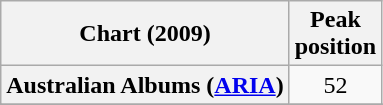<table class="wikitable sortable plainrowheaders">
<tr>
<th>Chart (2009)</th>
<th>Peak<br>position</th>
</tr>
<tr>
<th scope="row">Australian Albums (<a href='#'>ARIA</a>)</th>
<td align="center">52</td>
</tr>
<tr>
</tr>
<tr>
</tr>
<tr>
</tr>
<tr>
</tr>
<tr>
</tr>
<tr>
</tr>
<tr>
</tr>
</table>
